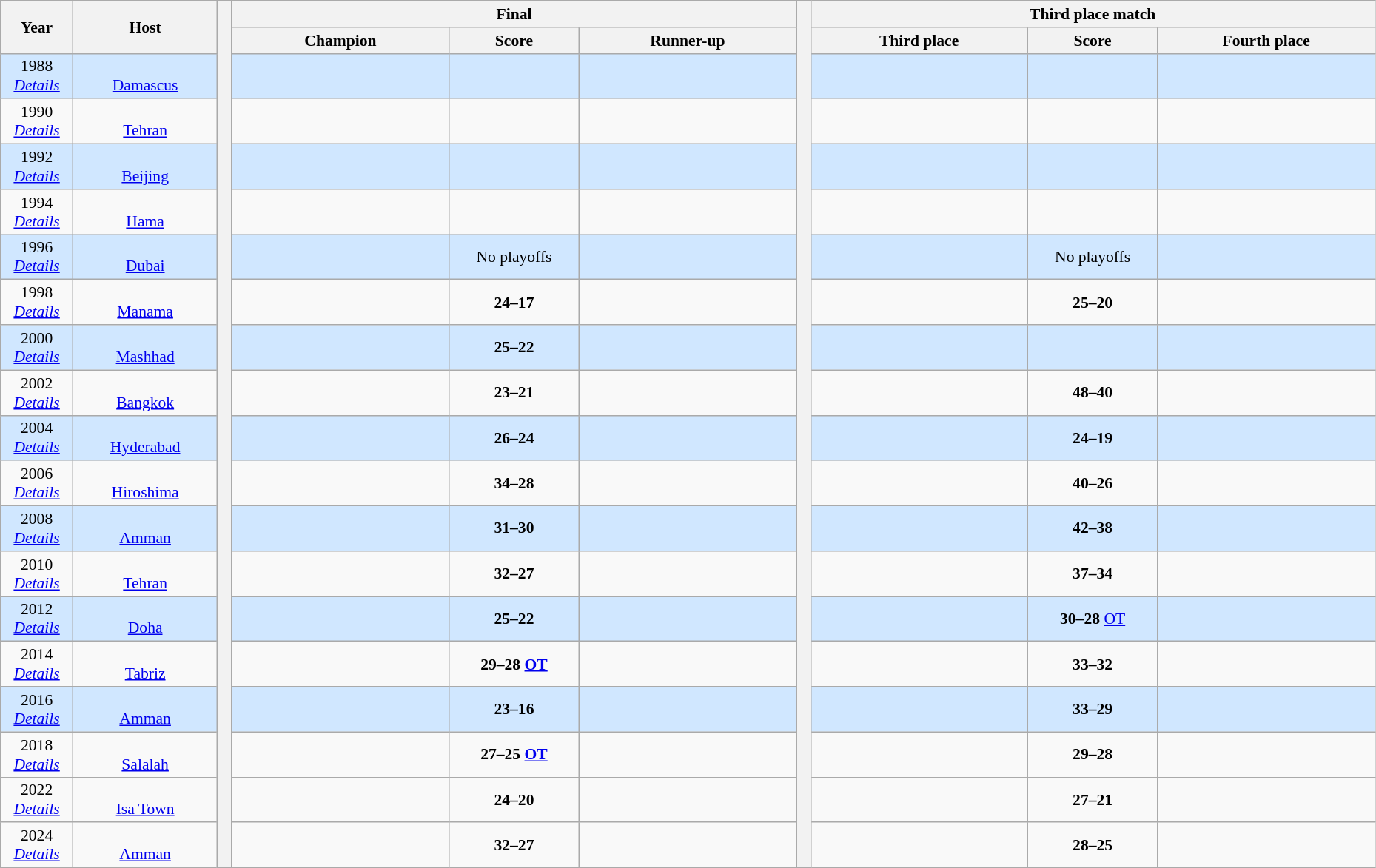<table class="wikitable" style="font-size:90%; width: 98%; text-align: center;">
<tr bgcolor=#C1D8FF>
<th rowspan=2 width=5%>Year</th>
<th rowspan=2 width=10%>Host</th>
<th width=1% rowspan=20 bgcolor=ffffff></th>
<th colspan=3>Final</th>
<th width=1% rowspan=20 bgcolor=ffffff></th>
<th colspan=3>Third place match</th>
</tr>
<tr bgcolor=#EFEFEF>
<th width=15%>Champion</th>
<th width=9%>Score</th>
<th width=15%>Runner-up</th>
<th width=15%>Third place</th>
<th width=9%>Score</th>
<th width=15%>Fourth place</th>
</tr>
<tr bgcolor=#D0E7FF>
<td>1988<br><em><a href='#'>Details</a></em></td>
<td><br><a href='#'>Damascus</a></td>
<td><strong></strong></td>
<td></td>
<td></td>
<td></td>
<td></td>
<td></td>
</tr>
<tr>
<td>1990<br><em><a href='#'>Details</a></em></td>
<td><br><a href='#'>Tehran</a></td>
<td><strong></strong></td>
<td></td>
<td></td>
<td></td>
<td></td>
<td></td>
</tr>
<tr bgcolor=#D0E7FF>
<td>1992<br><em><a href='#'>Details</a></em></td>
<td><br><a href='#'>Beijing</a></td>
<td><strong></strong></td>
<td></td>
<td></td>
<td></td>
<td></td>
<td></td>
</tr>
<tr>
<td>1994<br><em><a href='#'>Details</a></em></td>
<td><br><a href='#'>Hama</a></td>
<td><strong></strong></td>
<td></td>
<td></td>
<td></td>
<td></td>
<td></td>
</tr>
<tr bgcolor=#D0E7FF>
<td>1996<br><em><a href='#'>Details</a></em></td>
<td><br><a href='#'>Dubai</a></td>
<td><strong></strong></td>
<td><span>No playoffs</span></td>
<td></td>
<td></td>
<td><span>No playoffs</span></td>
<td></td>
</tr>
<tr>
<td>1998<br><em><a href='#'>Details</a></em></td>
<td><br><a href='#'>Manama</a></td>
<td><strong></strong></td>
<td><strong>24–17</strong></td>
<td></td>
<td></td>
<td><strong>25–20</strong></td>
<td></td>
</tr>
<tr bgcolor=#D0E7FF>
<td>2000<br><em><a href='#'>Details</a></em></td>
<td><br><a href='#'>Mashhad</a></td>
<td><strong></strong></td>
<td><strong>25–22</strong></td>
<td></td>
<td></td>
<td></td>
<td></td>
</tr>
<tr>
<td>2002<br><em><a href='#'>Details</a></em></td>
<td><br><a href='#'>Bangkok</a></td>
<td><strong></strong></td>
<td><strong>23–21</strong></td>
<td></td>
<td></td>
<td><strong>48–40</strong></td>
<td></td>
</tr>
<tr bgcolor=#D0E7FF>
<td>2004<br><em><a href='#'>Details</a></em></td>
<td><br><a href='#'>Hyderabad</a></td>
<td><strong></strong></td>
<td><strong>26–24</strong></td>
<td></td>
<td></td>
<td><strong>24–19</strong></td>
<td></td>
</tr>
<tr>
<td>2006<br><em><a href='#'>Details</a></em></td>
<td><br><a href='#'>Hiroshima</a></td>
<td><strong></strong></td>
<td><strong>34–28</strong></td>
<td></td>
<td></td>
<td><strong>40–26</strong></td>
<td></td>
</tr>
<tr bgcolor=#D0E7FF>
<td>2008<br><em><a href='#'>Details</a></em></td>
<td><br><a href='#'>Amman</a></td>
<td><strong></strong></td>
<td><strong>31–30</strong></td>
<td></td>
<td></td>
<td><strong>42–38</strong></td>
<td></td>
</tr>
<tr>
<td>2010<br><em><a href='#'>Details</a></em></td>
<td><br><a href='#'>Tehran</a></td>
<td><strong></strong></td>
<td><strong>32–27</strong></td>
<td></td>
<td></td>
<td><strong>37–34</strong></td>
<td></td>
</tr>
<tr bgcolor=#D0E7FF>
<td>2012<br><em><a href='#'>Details</a></em></td>
<td><br><a href='#'>Doha</a></td>
<td><strong></strong></td>
<td><strong>25–22</strong></td>
<td></td>
<td></td>
<td><strong>30–28</strong> <a href='#'>OT</a></td>
<td></td>
</tr>
<tr>
<td>2014<br><em><a href='#'>Details</a></em></td>
<td><br><a href='#'>Tabriz</a></td>
<td><strong></strong></td>
<td><strong>29–28 <a href='#'>OT</a></strong></td>
<td></td>
<td></td>
<td><strong>33–32</strong></td>
<td></td>
</tr>
<tr bgcolor=#D0E7FF>
<td>2016<br><em><a href='#'>Details</a></em></td>
<td><br><a href='#'>Amman</a></td>
<td><strong></strong></td>
<td><strong>23–16</strong></td>
<td></td>
<td></td>
<td><strong>33–29</strong></td>
<td></td>
</tr>
<tr>
<td>2018<br><em><a href='#'>Details</a></em></td>
<td><br><a href='#'>Salalah</a></td>
<td><strong></strong></td>
<td><strong>27–25 <a href='#'>OT</a></strong></td>
<td></td>
<td></td>
<td><strong>29–28</strong></td>
<td></td>
</tr>
<tr>
<td>2022<br><em><a href='#'>Details</a></em></td>
<td><br><a href='#'>Isa Town</a></td>
<td><strong></strong></td>
<td><strong>24–20</strong></td>
<td></td>
<td></td>
<td><strong>27–21</strong></td>
<td></td>
</tr>
<tr>
<td>2024<br><em><a href='#'>Details</a></em></td>
<td><br><a href='#'>Amman</a></td>
<td><strong></strong></td>
<td><strong>32–27</strong></td>
<td></td>
<td></td>
<td><strong>28–25</strong></td>
<td></td>
</tr>
</table>
